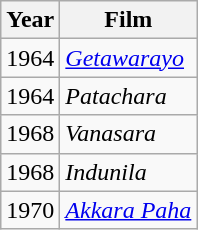<table class="wikitable">
<tr>
<th>Year</th>
<th>Film</th>
</tr>
<tr>
<td>1964</td>
<td><em><a href='#'>Getawarayo</a></em></td>
</tr>
<tr>
<td>1964</td>
<td><em>Patachara</em></td>
</tr>
<tr>
<td>1968</td>
<td><em>Vanasara</em></td>
</tr>
<tr>
<td>1968</td>
<td><em>Indunila</em></td>
</tr>
<tr>
<td>1970</td>
<td><em><a href='#'>Akkara Paha</a></em></td>
</tr>
</table>
